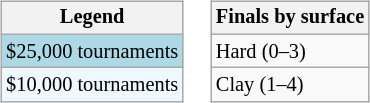<table>
<tr valign=top>
<td><br><table class=wikitable style="font-size:85%">
<tr>
<th>Legend</th>
</tr>
<tr style="background:lightblue;">
<td>$25,000 tournaments</td>
</tr>
<tr style="background:#f0f8ff;">
<td>$10,000 tournaments</td>
</tr>
</table>
</td>
<td><br><table class=wikitable style="font-size:85%">
<tr>
<th>Finals by surface</th>
</tr>
<tr>
<td>Hard (0–3)</td>
</tr>
<tr>
<td>Clay (1–4)</td>
</tr>
</table>
</td>
</tr>
</table>
